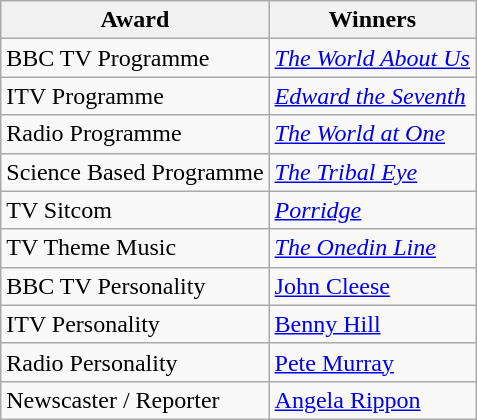<table class="wikitable">
<tr>
<th>Award</th>
<th>Winners</th>
</tr>
<tr>
<td>BBC TV Programme</td>
<td><em><a href='#'>The World About Us</a></em></td>
</tr>
<tr>
<td>ITV Programme</td>
<td><em><a href='#'>Edward the Seventh</a></em></td>
</tr>
<tr>
<td>Radio Programme</td>
<td><em><a href='#'>The World at One</a></em></td>
</tr>
<tr>
<td>Science Based Programme</td>
<td><em><a href='#'>The Tribal Eye</a></em></td>
</tr>
<tr>
<td>TV Sitcom</td>
<td><em><a href='#'>Porridge</a></em></td>
</tr>
<tr>
<td>TV Theme Music</td>
<td><em><a href='#'>The Onedin Line</a></em></td>
</tr>
<tr>
<td>BBC TV Personality</td>
<td><a href='#'>John Cleese</a></td>
</tr>
<tr>
<td>ITV Personality</td>
<td><a href='#'>Benny Hill</a></td>
</tr>
<tr>
<td>Radio Personality</td>
<td><a href='#'>Pete Murray</a></td>
</tr>
<tr>
<td>Newscaster / Reporter</td>
<td><a href='#'>Angela Rippon</a></td>
</tr>
</table>
